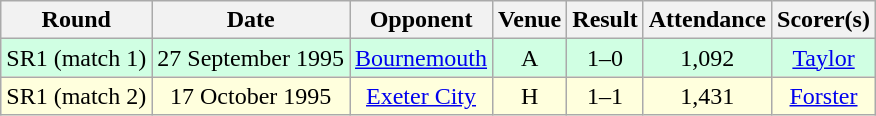<table style="text-align:center;" class="wikitable sortable">
<tr>
<th>Round</th>
<th>Date</th>
<th>Opponent</th>
<th>Venue</th>
<th>Result</th>
<th>Attendance</th>
<th>Scorer(s)</th>
</tr>
<tr style="background:#d0ffe3;">
<td>SR1 (match 1)</td>
<td>27 September 1995</td>
<td><a href='#'>Bournemouth</a></td>
<td>A</td>
<td>1–0</td>
<td>1,092</td>
<td><a href='#'>Taylor</a></td>
</tr>
<tr style="background:#ffd;">
<td>SR1 (match 2)</td>
<td>17 October 1995</td>
<td><a href='#'>Exeter City</a></td>
<td>H</td>
<td>1–1</td>
<td>1,431</td>
<td><a href='#'>Forster</a></td>
</tr>
</table>
